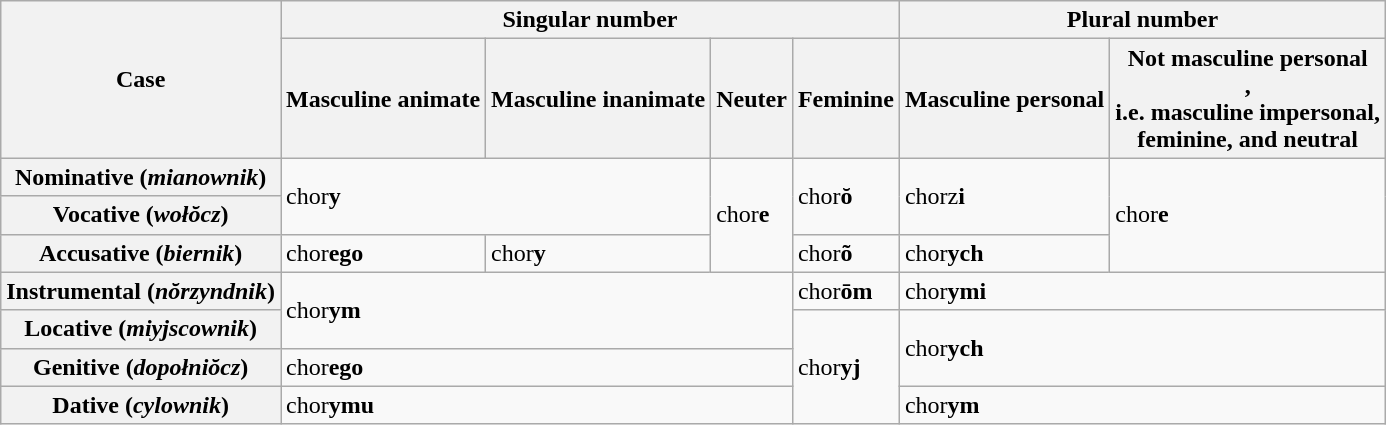<table class="wikitable">
<tr>
<th rowspan="2">Case</th>
<th colspan="4">Singular number</th>
<th colspan="2">Plural number</th>
</tr>
<tr>
<th>Masculine animate<br> </th>
<th>Masculine inanimate<br> </th>
<th>Neuter<br> </th>
<th>Feminine<br> </th>
<th>Masculine personal<br> </th>
<th>Not masculine personal <br> ,<br> i.e. masculine impersonal, <br> feminine, and neutral</th>
</tr>
<tr>
<th>Nominative (<em>mianownik</em>)</th>
<td colspan="2" rowspan="2">chor<strong>y</strong></td>
<td rowspan="3">chor<strong>e</strong></td>
<td rowspan="2">chor<strong>ŏ</strong></td>
<td rowspan="2">chorz<strong>i</strong></td>
<td rowspan="3">chor<strong>e</strong></td>
</tr>
<tr>
<th>Vocative (<em>wołŏcz</em>)</th>
</tr>
<tr>
<th>Accusative (<em>biernik</em>)</th>
<td>chor<strong>ego</strong></td>
<td>chor<strong>y</strong></td>
<td>chor<strong>õ</strong></td>
<td>chor<strong>ych</strong></td>
</tr>
<tr>
<th>Instrumental (<em>nŏrzyndnik</em>)</th>
<td colspan="3" rowspan="2">chor<strong>ym</strong></td>
<td>chor<strong>ōm</strong></td>
<td colspan="2">chor<strong>ymi</strong></td>
</tr>
<tr>
<th>Locative (<em>miyjscownik</em>)</th>
<td rowspan="3">chor<strong>yj</strong></td>
<td colspan="2" rowspan="2">chor<strong>ych</strong></td>
</tr>
<tr>
<th>Genitive (<em>dopołniŏcz</em>)</th>
<td colspan="3">chor<strong>ego</strong></td>
</tr>
<tr>
<th>Dative (<em>cylownik</em>)</th>
<td colspan="3">chor<strong>ymu</strong></td>
<td colspan="2">chor<strong>ym</strong></td>
</tr>
</table>
